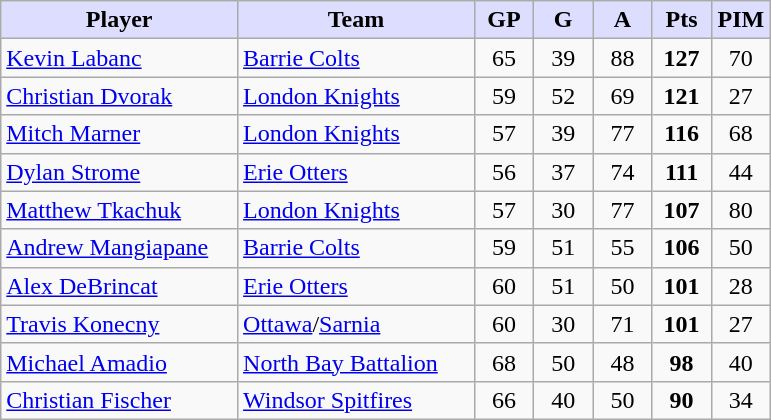<table class="wikitable" style="text-align:center">
<tr>
<th style="background:#ddf; width:30%;">Player</th>
<th style="background:#ddf; width:30%;">Team</th>
<th style="background:#ddf; width:7.5%;">GP</th>
<th style="background:#ddf; width:7.5%;">G</th>
<th style="background:#ddf; width:7.5%;">A</th>
<th style="background:#ddf; width:7.5%;">Pts</th>
<th style="background:#ddf; width:7.5%;">PIM</th>
</tr>
<tr>
<td align=left><a href='#'>Kevin Labanc</a></td>
<td align=left><a href='#'>Barrie Colts</a></td>
<td>65</td>
<td>39</td>
<td>88</td>
<td><strong>127</strong></td>
<td>70</td>
</tr>
<tr>
<td align=left><a href='#'>Christian Dvorak</a></td>
<td align=left><a href='#'>London Knights</a></td>
<td>59</td>
<td>52</td>
<td>69</td>
<td><strong>121</strong></td>
<td>27</td>
</tr>
<tr>
<td align=left><a href='#'>Mitch Marner</a></td>
<td align=left><a href='#'>London Knights</a></td>
<td>57</td>
<td>39</td>
<td>77</td>
<td><strong>116</strong></td>
<td>68</td>
</tr>
<tr>
<td align=left><a href='#'>Dylan Strome</a></td>
<td align=left><a href='#'>Erie Otters</a></td>
<td>56</td>
<td>37</td>
<td>74</td>
<td><strong>111</strong></td>
<td>44</td>
</tr>
<tr>
<td align=left><a href='#'>Matthew Tkachuk</a></td>
<td align=left><a href='#'>London Knights</a></td>
<td>57</td>
<td>30</td>
<td>77</td>
<td><strong>107</strong></td>
<td>80</td>
</tr>
<tr>
<td align=left><a href='#'>Andrew Mangiapane</a></td>
<td align=left><a href='#'>Barrie Colts</a></td>
<td>59</td>
<td>51</td>
<td>55</td>
<td><strong>106</strong></td>
<td>50</td>
</tr>
<tr>
<td align=left><a href='#'>Alex DeBrincat</a></td>
<td align=left><a href='#'>Erie Otters</a></td>
<td>60</td>
<td>51</td>
<td>50</td>
<td><strong>101</strong></td>
<td>28</td>
</tr>
<tr>
<td align=left><a href='#'>Travis Konecny</a></td>
<td align=left><a href='#'>Ottawa</a>/<a href='#'>Sarnia</a></td>
<td>60</td>
<td>30</td>
<td>71</td>
<td><strong>101</strong></td>
<td>27</td>
</tr>
<tr>
<td align=left><a href='#'>Michael Amadio</a></td>
<td align=left><a href='#'>North Bay Battalion</a></td>
<td>68</td>
<td>50</td>
<td>48</td>
<td><strong>98</strong></td>
<td>40</td>
</tr>
<tr>
<td align=left><a href='#'>Christian Fischer</a></td>
<td align=left><a href='#'>Windsor Spitfires</a></td>
<td>66</td>
<td>40</td>
<td>50</td>
<td><strong>90</strong></td>
<td>34</td>
</tr>
</table>
